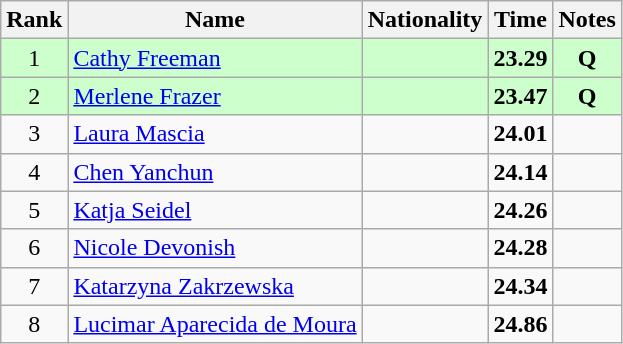<table class="wikitable sortable" style="text-align:center">
<tr>
<th>Rank</th>
<th>Name</th>
<th>Nationality</th>
<th>Time</th>
<th>Notes</th>
</tr>
<tr bgcolor=ccffcc>
<td>1</td>
<td align=left><a href='#'>Cathy Freeman</a></td>
<td align=left></td>
<td><strong>23.29</strong></td>
<td><strong>Q</strong></td>
</tr>
<tr bgcolor=ccffcc>
<td>2</td>
<td align=left><a href='#'>Merlene Frazer</a></td>
<td align=left></td>
<td><strong>23.47</strong></td>
<td><strong>Q</strong></td>
</tr>
<tr>
<td>3</td>
<td align=left><a href='#'>Laura Mascia</a></td>
<td align=left></td>
<td><strong>24.01</strong></td>
<td></td>
</tr>
<tr>
<td>4</td>
<td align=left><a href='#'>Chen Yanchun</a></td>
<td align=left></td>
<td><strong>24.14</strong></td>
<td></td>
</tr>
<tr>
<td>5</td>
<td align=left><a href='#'>Katja Seidel</a></td>
<td align=left></td>
<td><strong>24.26</strong></td>
<td></td>
</tr>
<tr>
<td>6</td>
<td align=left><a href='#'>Nicole Devonish</a></td>
<td align=left></td>
<td><strong>24.28</strong></td>
<td></td>
</tr>
<tr>
<td>7</td>
<td align=left><a href='#'>Katarzyna Zakrzewska</a></td>
<td align=left></td>
<td><strong>24.34</strong></td>
<td></td>
</tr>
<tr>
<td>8</td>
<td align=left><a href='#'>Lucimar Aparecida de Moura</a></td>
<td align=left></td>
<td><strong>24.86</strong></td>
<td></td>
</tr>
</table>
